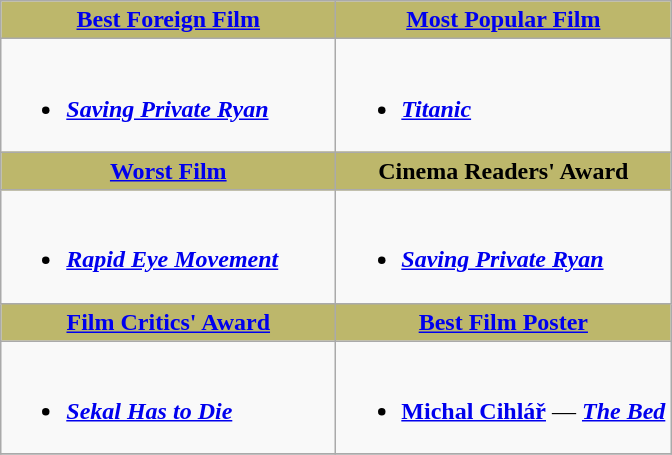<table class=wikitable>
<tr>
<th style="background:#BDB76B; width: 50%"><a href='#'>Best Foreign Film</a></th>
<th style="background:#BDB76B; width: 50%"><a href='#'>Most Popular Film</a></th>
</tr>
<tr>
<td valign="top"><br><ul><li><strong><em><a href='#'>Saving Private Ryan</a></em></strong></li></ul></td>
<td valign="top"><br><ul><li><strong><em><a href='#'>Titanic</a></em></strong></li></ul></td>
</tr>
<tr>
<th style="background:#BDB76B; width: 50%"><a href='#'>Worst Film</a></th>
<th style="background:#BDB76B; width: 50%">Cinema Readers' Award</th>
</tr>
<tr>
<td valign="top"><br><ul><li><strong><em><a href='#'>Rapid Eye Movement</a></em></strong></li></ul></td>
<td valign="top"><br><ul><li><strong><em><a href='#'>Saving Private Ryan</a></em></strong></li></ul></td>
</tr>
<tr>
<th style="background:#BDB76B; width: 50%"><a href='#'>Film Critics' Award</a></th>
<th style="background:#BDB76B; width: 50%"><a href='#'>Best Film Poster</a></th>
</tr>
<tr>
<td valign="top"><br><ul><li><strong><em><a href='#'>Sekal Has to Die</a></em></strong></li></ul></td>
<td valign="top"><br><ul><li><strong><a href='#'>Michal Cihlář</a></strong> — <strong><em><a href='#'>The Bed</a></em></strong></li></ul></td>
</tr>
<tr>
</tr>
</table>
